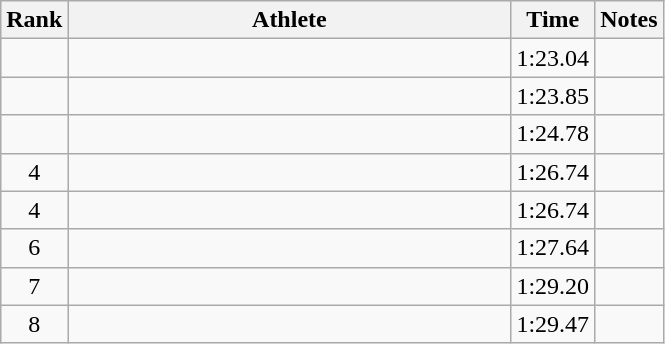<table class="wikitable" style="text-align:center">
<tr>
<th>Rank</th>
<th Style="width:18em">Athlete</th>
<th>Time</th>
<th>Notes</th>
</tr>
<tr>
<td></td>
<td style="text-align:left"></td>
<td>1:23.04</td>
<td></td>
</tr>
<tr>
<td></td>
<td style="text-align:left"></td>
<td>1:23.85</td>
<td></td>
</tr>
<tr>
<td></td>
<td style="text-align:left"></td>
<td>1:24.78</td>
<td></td>
</tr>
<tr>
<td>4</td>
<td style="text-align:left"></td>
<td>1:26.74</td>
<td></td>
</tr>
<tr>
<td>4</td>
<td style="text-align:left"></td>
<td>1:26.74</td>
<td></td>
</tr>
<tr>
<td>6</td>
<td style="text-align:left"></td>
<td>1:27.64</td>
<td></td>
</tr>
<tr>
<td>7</td>
<td style="text-align:left"></td>
<td>1:29.20</td>
<td></td>
</tr>
<tr>
<td>8</td>
<td style="text-align:left"></td>
<td>1:29.47</td>
<td></td>
</tr>
</table>
